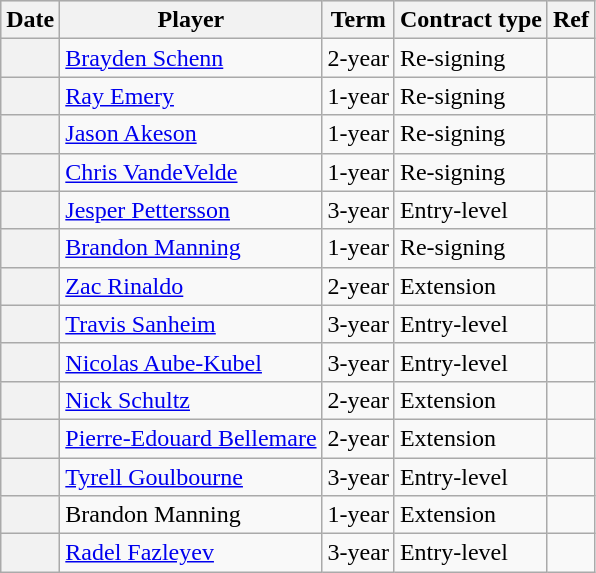<table class="wikitable plainrowheaders">
<tr style="background:#ddd; text-align:center;">
<th>Date</th>
<th>Player</th>
<th>Term</th>
<th>Contract type</th>
<th>Ref</th>
</tr>
<tr>
<th scope="row"></th>
<td><a href='#'>Brayden Schenn</a></td>
<td>2-year</td>
<td>Re-signing</td>
<td></td>
</tr>
<tr>
<th scope="row"></th>
<td><a href='#'>Ray Emery</a></td>
<td>1-year</td>
<td>Re-signing</td>
<td></td>
</tr>
<tr>
<th scope="row"></th>
<td><a href='#'>Jason Akeson</a></td>
<td>1-year</td>
<td>Re-signing</td>
<td></td>
</tr>
<tr>
<th scope="row"></th>
<td><a href='#'>Chris VandeVelde</a></td>
<td>1-year</td>
<td>Re-signing</td>
<td></td>
</tr>
<tr>
<th scope="row"></th>
<td><a href='#'>Jesper Pettersson</a></td>
<td>3-year</td>
<td>Entry-level</td>
<td></td>
</tr>
<tr>
<th scope="row"></th>
<td><a href='#'>Brandon Manning</a></td>
<td>1-year</td>
<td>Re-signing</td>
<td></td>
</tr>
<tr>
<th scope="row"></th>
<td><a href='#'>Zac Rinaldo</a></td>
<td>2-year</td>
<td>Extension</td>
<td></td>
</tr>
<tr>
<th scope="row"></th>
<td><a href='#'>Travis Sanheim</a></td>
<td>3-year</td>
<td>Entry-level</td>
<td></td>
</tr>
<tr>
<th scope="row"></th>
<td><a href='#'>Nicolas Aube-Kubel</a></td>
<td>3-year</td>
<td>Entry-level</td>
<td></td>
</tr>
<tr>
<th scope="row"></th>
<td><a href='#'>Nick Schultz</a></td>
<td>2-year</td>
<td>Extension</td>
<td></td>
</tr>
<tr>
<th scope="row"></th>
<td><a href='#'>Pierre-Edouard Bellemare</a></td>
<td>2-year</td>
<td>Extension</td>
<td></td>
</tr>
<tr>
<th scope="row"></th>
<td><a href='#'>Tyrell Goulbourne</a></td>
<td>3-year</td>
<td>Entry-level</td>
<td></td>
</tr>
<tr>
<th scope="row"></th>
<td>Brandon Manning</td>
<td>1-year</td>
<td>Extension</td>
<td></td>
</tr>
<tr>
<th scope="row"></th>
<td><a href='#'>Radel Fazleyev</a></td>
<td>3-year</td>
<td>Entry-level</td>
<td></td>
</tr>
</table>
